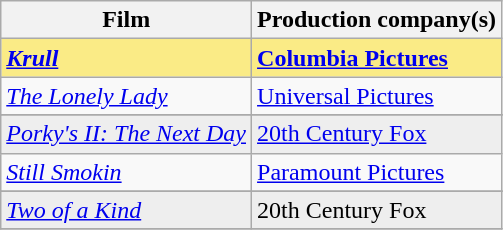<table class="wikitable">
<tr>
<th>Film</th>
<th>Production company(s)</th>
</tr>
<tr style="background:#FAEB86">
<td><strong><em><a href='#'>Krull</a></em></strong></td>
<td><strong><a href='#'>Columbia Pictures</a></strong></td>
</tr>
<tr>
<td><em><a href='#'>The Lonely Lady</a></em></td>
<td><a href='#'>Universal Pictures</a></td>
</tr>
<tr>
</tr>
<tr style="background:#eee;">
<td><em><a href='#'>Porky's II: The Next Day</a></em></td>
<td><a href='#'>20th Century Fox</a></td>
</tr>
<tr>
<td><em><a href='#'>Still Smokin</a></em></td>
<td><a href='#'>Paramount Pictures</a></td>
</tr>
<tr>
</tr>
<tr style="background:#eee;">
<td><em><a href='#'>Two of a Kind</a></em></td>
<td>20th Century Fox</td>
</tr>
<tr>
</tr>
</table>
